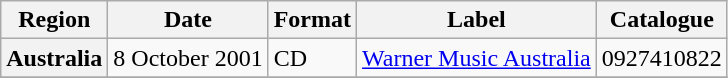<table class="wikitable plainrowheaders">
<tr>
<th scope="col">Region</th>
<th scope="col">Date</th>
<th scope="col">Format</th>
<th scope="col">Label</th>
<th scope="col">Catalogue</th>
</tr>
<tr>
<th scope="row">Australia</th>
<td>8 October 2001</td>
<td>CD</td>
<td><a href='#'>Warner Music Australia</a></td>
<td>0927410822</td>
</tr>
<tr>
</tr>
</table>
